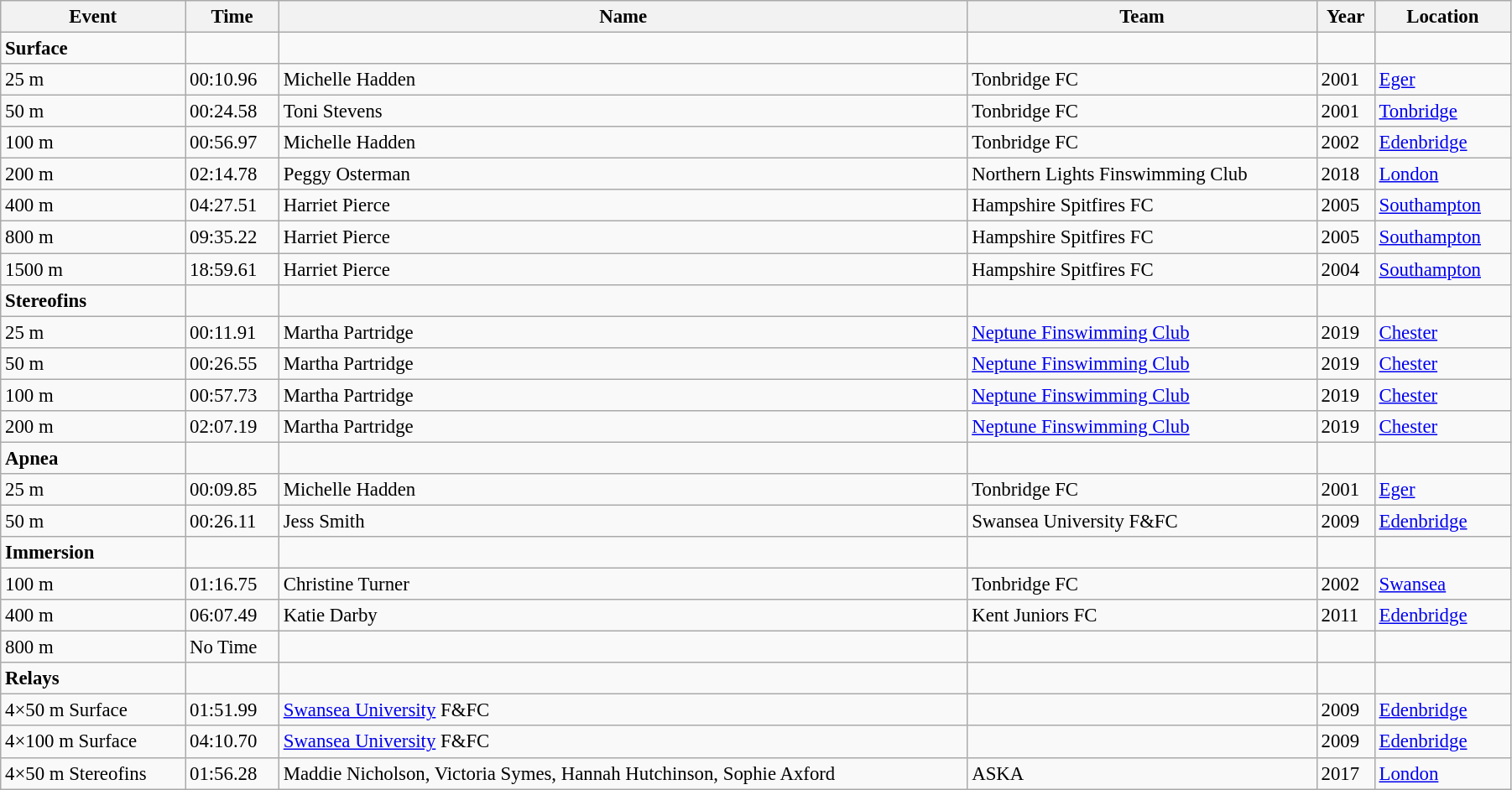<table class="wikitable" style="width: 95%; font-size: 95%;">
<tr>
<th>Event</th>
<th>Time</th>
<th>Name</th>
<th>Team</th>
<th>Year</th>
<th>Location</th>
</tr>
<tr>
<td><strong>Surface</strong></td>
<td></td>
<td></td>
<td></td>
<td></td>
</tr>
<tr>
<td>25 m</td>
<td>00:10.96</td>
<td>Michelle Hadden</td>
<td>Tonbridge FC</td>
<td>2001</td>
<td> <a href='#'>Eger</a></td>
</tr>
<tr>
<td>50 m</td>
<td>00:24.58</td>
<td>Toni Stevens</td>
<td>Tonbridge FC</td>
<td>2001</td>
<td> <a href='#'>Tonbridge</a></td>
</tr>
<tr>
<td>100 m</td>
<td>00:56.97</td>
<td>Michelle Hadden</td>
<td>Tonbridge FC</td>
<td>2002</td>
<td> <a href='#'>Edenbridge</a></td>
</tr>
<tr>
<td>200 m</td>
<td>02:14.78</td>
<td>Peggy Osterman</td>
<td>Northern Lights Finswimming Club</td>
<td>2018</td>
<td> <a href='#'>London</a></td>
</tr>
<tr>
<td>400 m</td>
<td>04:27.51</td>
<td>Harriet Pierce</td>
<td>Hampshire Spitfires FC</td>
<td>2005</td>
<td> <a href='#'>Southampton</a></td>
</tr>
<tr>
<td>800 m</td>
<td>09:35.22</td>
<td>Harriet Pierce</td>
<td>Hampshire Spitfires FC</td>
<td>2005</td>
<td> <a href='#'>Southampton</a></td>
</tr>
<tr>
<td>1500 m</td>
<td>18:59.61</td>
<td>Harriet Pierce</td>
<td>Hampshire Spitfires FC</td>
<td>2004</td>
<td> <a href='#'>Southampton</a></td>
</tr>
<tr>
<td><strong>Stereofins</strong></td>
<td></td>
<td></td>
<td></td>
<td></td>
<td></td>
</tr>
<tr>
<td>25 m</td>
<td>00:11.91</td>
<td>Martha Partridge</td>
<td><a href='#'>Neptune Finswimming Club</a></td>
<td>2019</td>
<td> <a href='#'>Chester</a></td>
</tr>
<tr>
<td>50 m</td>
<td>00:26.55</td>
<td>Martha Partridge</td>
<td><a href='#'>Neptune Finswimming Club</a></td>
<td>2019</td>
<td> <a href='#'>Chester</a></td>
</tr>
<tr>
<td>100 m</td>
<td>00:57.73</td>
<td>Martha Partridge</td>
<td><a href='#'>Neptune Finswimming Club</a></td>
<td>2019</td>
<td> <a href='#'>Chester</a></td>
</tr>
<tr>
<td>200 m</td>
<td>02:07.19</td>
<td>Martha Partridge</td>
<td><a href='#'>Neptune Finswimming Club</a></td>
<td>2019</td>
<td> <a href='#'>Chester</a></td>
</tr>
<tr>
<td><strong>Apnea</strong></td>
<td></td>
<td></td>
<td></td>
<td></td>
</tr>
<tr>
<td>25 m</td>
<td>00:09.85</td>
<td>Michelle Hadden</td>
<td>Tonbridge FC</td>
<td>2001</td>
<td> <a href='#'>Eger</a></td>
</tr>
<tr>
<td>50 m</td>
<td>00:26.11</td>
<td>Jess Smith</td>
<td>Swansea University F&FC</td>
<td>2009</td>
<td> <a href='#'>Edenbridge</a></td>
</tr>
<tr>
<td><strong>Immersion</strong></td>
<td></td>
<td></td>
<td></td>
<td></td>
<td></td>
</tr>
<tr>
<td>100 m</td>
<td>01:16.75</td>
<td>Christine Turner</td>
<td>Tonbridge FC</td>
<td>2002</td>
<td> <a href='#'>Swansea</a></td>
</tr>
<tr>
<td>400 m</td>
<td>06:07.49</td>
<td>Katie Darby</td>
<td>Kent Juniors FC</td>
<td>2011</td>
<td> <a href='#'>Edenbridge</a></td>
</tr>
<tr>
<td>800 m</td>
<td>No Time</td>
<td></td>
<td></td>
<td></td>
</tr>
<tr>
<td><strong>Relays</strong></td>
<td></td>
<td></td>
<td></td>
<td></td>
<td></td>
</tr>
<tr>
<td>4×50 m Surface</td>
<td>01:51.99</td>
<td><a href='#'>Swansea University</a> F&FC</td>
<td></td>
<td>2009</td>
<td> <a href='#'>Edenbridge</a></td>
</tr>
<tr>
<td>4×100 m Surface</td>
<td>04:10.70</td>
<td><a href='#'>Swansea University</a> F&FC</td>
<td></td>
<td>2009</td>
<td> <a href='#'>Edenbridge</a></td>
</tr>
<tr>
<td>4×50 m Stereofins</td>
<td>01:56.28</td>
<td>Maddie Nicholson, Victoria Symes, Hannah Hutchinson, Sophie Axford</td>
<td>ASKA</td>
<td>2017</td>
<td> <a href='#'>London</a></td>
</tr>
</table>
